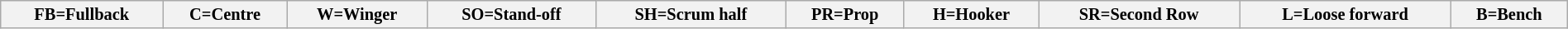<table class="wikitable"  style="font-size:85%; width:100%;">
<tr>
<th>FB=Fullback</th>
<th>C=Centre</th>
<th>W=Winger</th>
<th>SO=Stand-off</th>
<th>SH=Scrum half</th>
<th>PR=Prop</th>
<th>H=Hooker</th>
<th>SR=Second Row</th>
<th>L=Loose forward</th>
<th>B=Bench</th>
</tr>
</table>
